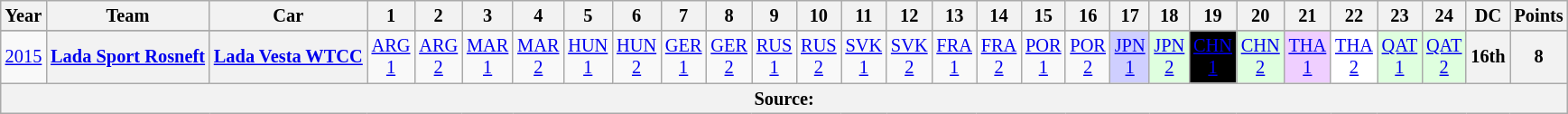<table class="wikitable" style="text-align:center; font-size:85%">
<tr>
<th>Year</th>
<th>Team</th>
<th>Car</th>
<th>1</th>
<th>2</th>
<th>3</th>
<th>4</th>
<th>5</th>
<th>6</th>
<th>7</th>
<th>8</th>
<th>9</th>
<th>10</th>
<th>11</th>
<th>12</th>
<th>13</th>
<th>14</th>
<th>15</th>
<th>16</th>
<th>17</th>
<th>18</th>
<th>19</th>
<th>20</th>
<th>21</th>
<th>22</th>
<th>23</th>
<th>24</th>
<th>DC</th>
<th>Points</th>
</tr>
<tr>
</tr>
<tr>
<td><a href='#'>2015</a></td>
<th nowrap><a href='#'>Lada Sport Rosneft</a></th>
<th nowrap><a href='#'>Lada Vesta WTCC</a></th>
<td><a href='#'>ARG<br>1</a></td>
<td><a href='#'>ARG<br>2</a></td>
<td><a href='#'>MAR<br>1</a></td>
<td><a href='#'>MAR<br>2</a></td>
<td><a href='#'>HUN<br>1</a></td>
<td><a href='#'>HUN<br>2</a></td>
<td><a href='#'>GER<br>1</a></td>
<td><a href='#'>GER<br>2</a></td>
<td><a href='#'>RUS<br>1</a></td>
<td><a href='#'>RUS<br>2</a></td>
<td><a href='#'>SVK<br>1</a></td>
<td><a href='#'>SVK<br>2</a></td>
<td><a href='#'>FRA<br>1</a></td>
<td><a href='#'>FRA<br>2</a></td>
<td><a href='#'>POR<br>1</a></td>
<td><a href='#'>POR<br>2</a></td>
<td style="background:#CFCFFF;"><a href='#'>JPN<br>1</a><br></td>
<td style="background:#DFFFDF;"><a href='#'>JPN<br>2</a><br></td>
<td style="background:#000000; color:white"><a href='#'><span>CHN<br>1</span></a><br></td>
<td style="background:#DFFFDF;"><a href='#'>CHN<br>2</a><br></td>
<td style="background:#EFCFFF;"><a href='#'>THA<br>1</a><br></td>
<td style="background:#FFFFFF;"><a href='#'>THA<br>2</a><br></td>
<td style="background:#DFFFDF;"><a href='#'>QAT<br>1</a><br></td>
<td style="background:#DFFFDF;"><a href='#'>QAT<br>2</a><br></td>
<th>16th</th>
<th>8</th>
</tr>
<tr>
<th colspan="29">Source:</th>
</tr>
</table>
